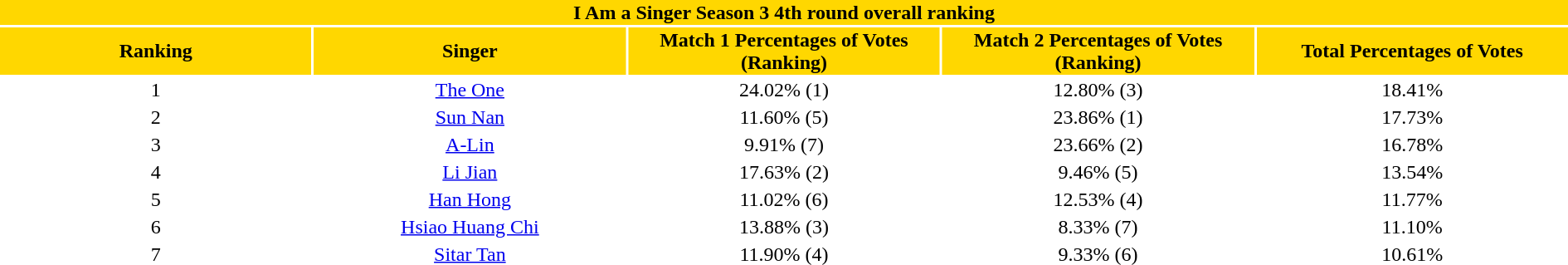<table class="wikitalble" width="100%" style="text-align:center">
<tr align=center style="background:gold">
<td colspan="5"><div><strong>I Am a Singer Season 3 4th round overall ranking</strong></div></td>
</tr>
<tr align=center style="background:gold">
<td style="width:10%"><strong>Ranking</strong></td>
<td style="width:10%"><strong>Singer</strong></td>
<td style="width:10%"><strong>Match 1 Percentages of Votes (Ranking)</strong></td>
<td style="width:10%"><strong>Match 2 Percentages of Votes (Ranking)</strong></td>
<td style="width:10%"><strong>Total Percentages of Votes</strong></td>
</tr>
<tr>
<td>1</td>
<td><a href='#'>The One</a></td>
<td>24.02% (1)</td>
<td>12.80% (3)</td>
<td>18.41%</td>
</tr>
<tr>
<td>2</td>
<td><a href='#'>Sun Nan</a></td>
<td>11.60% (5)</td>
<td>23.86% (1)</td>
<td>17.73%</td>
</tr>
<tr>
<td>3</td>
<td><a href='#'>A-Lin</a></td>
<td>9.91% (7)</td>
<td>23.66% (2)</td>
<td>16.78%</td>
</tr>
<tr>
<td>4</td>
<td><a href='#'>Li Jian</a></td>
<td>17.63% (2)</td>
<td>9.46% (5)</td>
<td>13.54%</td>
</tr>
<tr>
<td>5</td>
<td><a href='#'>Han Hong</a></td>
<td>11.02% (6)</td>
<td>12.53% (4)</td>
<td>11.77%</td>
</tr>
<tr>
<td>6</td>
<td><a href='#'>Hsiao Huang Chi</a></td>
<td>13.88% (3)</td>
<td>8.33% (7)</td>
<td>11.10%</td>
</tr>
<tr>
<td>7</td>
<td><a href='#'>Sitar Tan</a></td>
<td>11.90% (4)</td>
<td>9.33% (6)</td>
<td>10.61%</td>
</tr>
</table>
